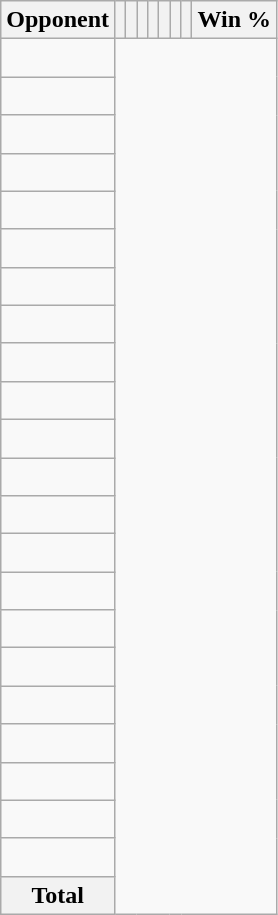<table class="wikitable sortable collapsible collapsed" style="text-align: center;">
<tr>
<th>Opponent</th>
<th></th>
<th></th>
<th></th>
<th></th>
<th></th>
<th></th>
<th></th>
<th>Win %</th>
</tr>
<tr>
<td align="left"><br></td>
</tr>
<tr>
<td align="left"><br></td>
</tr>
<tr>
<td align="left"><br></td>
</tr>
<tr>
<td align="left"><br></td>
</tr>
<tr>
<td align="left"><br></td>
</tr>
<tr>
<td align="left"><br></td>
</tr>
<tr>
<td align="left"><br></td>
</tr>
<tr>
<td align="left"><br></td>
</tr>
<tr>
<td align="left"><br></td>
</tr>
<tr>
<td align="left"><br></td>
</tr>
<tr>
<td align="left"><br></td>
</tr>
<tr>
<td align="left"><br></td>
</tr>
<tr>
<td align="left"><br></td>
</tr>
<tr>
<td align="left"><br></td>
</tr>
<tr>
<td align="left"><br></td>
</tr>
<tr>
<td align="left"><br></td>
</tr>
<tr>
<td align="left"><br></td>
</tr>
<tr>
<td align="left"><br></td>
</tr>
<tr>
<td align="left"><br></td>
</tr>
<tr>
<td align="left"><br></td>
</tr>
<tr>
<td align="left"><br></td>
</tr>
<tr>
<td align="left"><br></td>
</tr>
<tr class="sortbottom">
<th>Total<br></th>
</tr>
</table>
